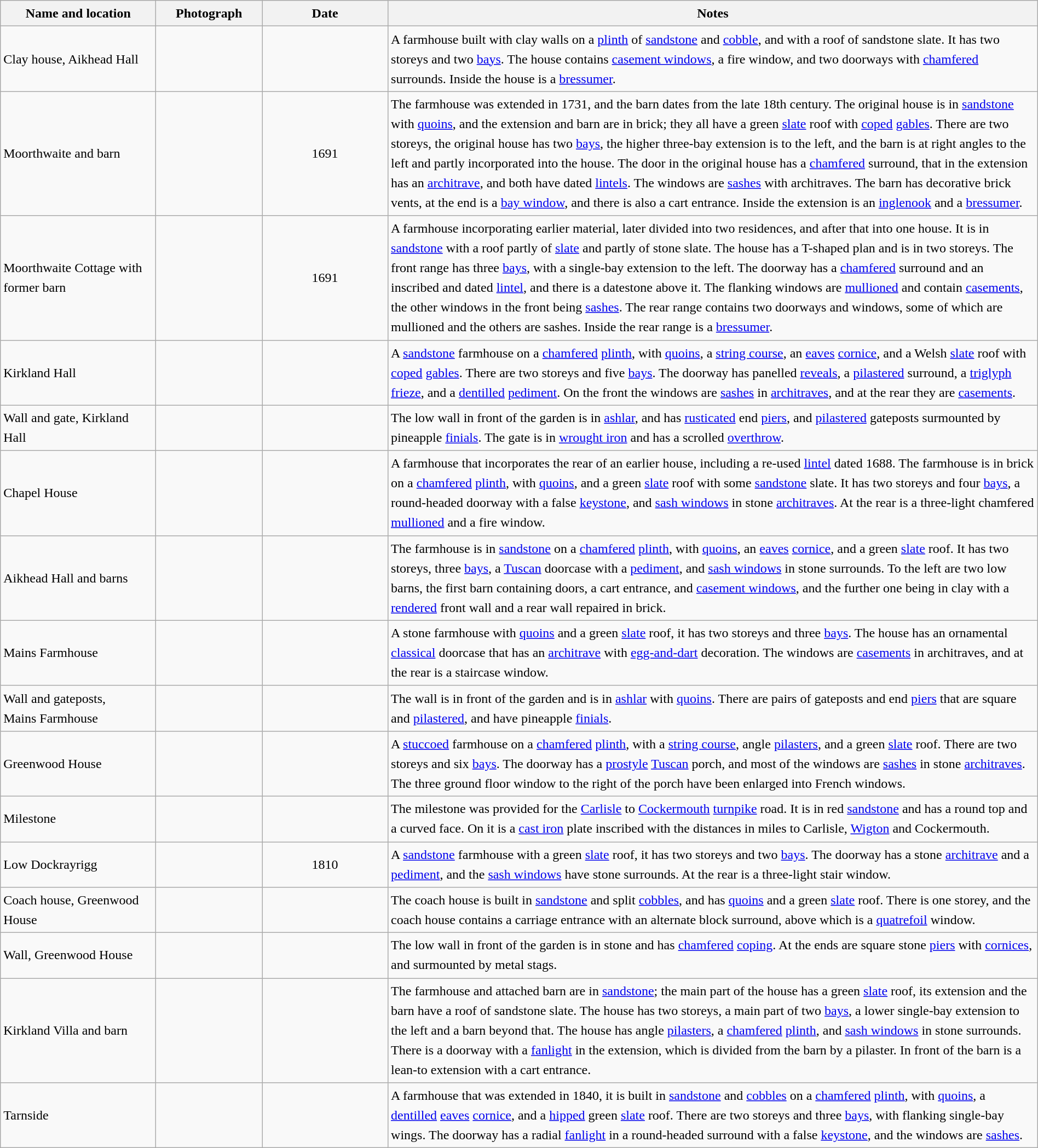<table class="wikitable sortable plainrowheaders" style="width:100%;border:0px;text-align:left;line-height:150%;">
<tr>
<th scope="col"  style="width:150px">Name and location</th>
<th scope="col"  style="width:100px" class="unsortable">Photograph</th>
<th scope="col"  style="width:120px">Date</th>
<th scope="col"  style="width:650px" class="unsortable">Notes</th>
</tr>
<tr>
<td>Clay house, Aikhead Hall<br><small></small></td>
<td></td>
<td align="center"></td>
<td>A farmhouse built with clay walls on a <a href='#'>plinth</a> of <a href='#'>sandstone</a> and <a href='#'>cobble</a>, and with a roof of sandstone slate.  It has two storeys and two <a href='#'>bays</a>.  The house contains <a href='#'>casement windows</a>, a fire window, and two doorways with <a href='#'>chamfered</a> surrounds.  Inside the house is a <a href='#'>bressumer</a>.</td>
</tr>
<tr>
<td>Moorthwaite and barn<br><small></small></td>
<td></td>
<td align="center">1691</td>
<td>The farmhouse was extended in 1731, and the barn dates from the late 18th century.  The original house is in <a href='#'>sandstone</a> with <a href='#'>quoins</a>, and the extension and barn are in brick; they all have a green <a href='#'>slate</a> roof with <a href='#'>coped</a> <a href='#'>gables</a>.  There are two storeys, the original house has two <a href='#'>bays</a>, the higher three-bay extension is to the left, and the barn is at right angles to the left and partly incorporated into the house.  The door in the original house has a <a href='#'>chamfered</a> surround, that in the extension has an <a href='#'>architrave</a>, and both have dated <a href='#'>lintels</a>.  The windows are <a href='#'>sashes</a> with architraves.  The barn has decorative brick vents, at the end is a <a href='#'>bay window</a>, and there is also a cart entrance.  Inside the extension is an <a href='#'>inglenook</a> and a <a href='#'>bressumer</a>.</td>
</tr>
<tr>
<td>Moorthwaite Cottage with former barn<br><small></small></td>
<td></td>
<td align="center">1691</td>
<td>A farmhouse incorporating earlier material, later divided into two residences, and after that into one house.  It is in <a href='#'>sandstone</a> with a roof partly of <a href='#'>slate</a> and partly of stone slate.  The house has a T-shaped plan and is in two storeys.  The front range has three <a href='#'>bays</a>, with a single-bay extension to the left.  The doorway has a <a href='#'>chamfered</a> surround and an inscribed and dated <a href='#'>lintel</a>, and there is a datestone above it.  The flanking windows are <a href='#'>mullioned</a> and contain <a href='#'>casements</a>, the other windows in the front being <a href='#'>sashes</a>.  The rear range contains two doorways and windows, some of which are mullioned and the others are sashes.  Inside the rear range is a <a href='#'>bressumer</a>.</td>
</tr>
<tr>
<td>Kirkland Hall<br><small></small></td>
<td></td>
<td align="center"></td>
<td>A <a href='#'>sandstone</a> farmhouse on a <a href='#'>chamfered</a> <a href='#'>plinth</a>, with <a href='#'>quoins</a>, a <a href='#'>string course</a>, an <a href='#'>eaves</a> <a href='#'>cornice</a>, and a Welsh <a href='#'>slate</a> roof with <a href='#'>coped</a> <a href='#'>gables</a>.  There are two storeys and five <a href='#'>bays</a>.  The doorway has panelled <a href='#'>reveals</a>, a <a href='#'>pilastered</a> surround, a <a href='#'>triglyph</a> <a href='#'>frieze</a>, and a <a href='#'>dentilled</a> <a href='#'>pediment</a>.  On the front the windows are <a href='#'>sashes</a> in <a href='#'>architraves</a>, and at the rear they are <a href='#'>casements</a>.</td>
</tr>
<tr>
<td>Wall and gate, Kirkland Hall<br><small></small></td>
<td></td>
<td align="center"></td>
<td>The low wall in front of the garden is in <a href='#'>ashlar</a>, and has <a href='#'>rusticated</a> end <a href='#'>piers</a>, and <a href='#'>pilastered</a> gateposts surmounted by pineapple <a href='#'>finials</a>.  The gate is in <a href='#'>wrought iron</a> and has a scrolled <a href='#'>overthrow</a>.</td>
</tr>
<tr>
<td>Chapel House<br><small></small></td>
<td></td>
<td align="center"></td>
<td>A farmhouse that incorporates the rear of an earlier house, including a re-used <a href='#'>lintel</a> dated 1688.  The farmhouse is in brick on a <a href='#'>chamfered</a> <a href='#'>plinth</a>, with <a href='#'>quoins</a>, and a green <a href='#'>slate</a> roof with some <a href='#'>sandstone</a> slate.  It has two storeys and four <a href='#'>bays</a>, a round-headed doorway with a false <a href='#'>keystone</a>, and <a href='#'>sash windows</a> in stone <a href='#'>architraves</a>.  At the rear is a three-light chamfered <a href='#'>mullioned</a> and a fire window.</td>
</tr>
<tr>
<td>Aikhead Hall and barns<br><small></small></td>
<td></td>
<td align="center"></td>
<td>The farmhouse is in <a href='#'>sandstone</a> on a <a href='#'>chamfered</a> <a href='#'>plinth</a>, with <a href='#'>quoins</a>, an <a href='#'>eaves</a> <a href='#'>cornice</a>, and a green <a href='#'>slate</a> roof.  It has two storeys, three <a href='#'>bays</a>, a <a href='#'>Tuscan</a> doorcase with a <a href='#'>pediment</a>, and <a href='#'>sash windows</a> in stone surrounds.  To the left are two low barns, the first barn containing doors, a cart entrance, and <a href='#'>casement windows</a>, and the further one being in clay with a <a href='#'>rendered</a> front wall and a rear wall repaired in brick.</td>
</tr>
<tr>
<td>Mains Farmhouse<br><small></small></td>
<td></td>
<td align="center"></td>
<td>A stone farmhouse with <a href='#'>quoins</a> and a green <a href='#'>slate</a> roof, it has two storeys and three <a href='#'>bays</a>.  The house has an ornamental <a href='#'>classical</a> doorcase that has an <a href='#'>architrave</a> with <a href='#'>egg-and-dart</a> decoration.  The windows are <a href='#'>casements</a> in architraves, and at the rear is a staircase window.</td>
</tr>
<tr>
<td>Wall and gateposts,<br>Mains Farmhouse<br><small></small></td>
<td></td>
<td align="center"></td>
<td>The wall is in front of the garden and is in <a href='#'>ashlar</a> with <a href='#'>quoins</a>.  There are pairs of gateposts and end <a href='#'>piers</a> that are square and <a href='#'>pilastered</a>, and have pineapple <a href='#'>finials</a>.</td>
</tr>
<tr>
<td>Greenwood House<br><small></small></td>
<td></td>
<td align="center"></td>
<td>A <a href='#'>stuccoed</a> farmhouse on a <a href='#'>chamfered</a> <a href='#'>plinth</a>, with a <a href='#'>string course</a>, angle <a href='#'>pilasters</a>, and a green <a href='#'>slate</a> roof.  There are two storeys and six <a href='#'>bays</a>.  The doorway has a <a href='#'>prostyle</a> <a href='#'>Tuscan</a> porch, and most of the windows are <a href='#'>sashes</a> in stone <a href='#'>architraves</a>.  The three ground floor window to the right of the porch have been enlarged into French windows.</td>
</tr>
<tr>
<td>Milestone<br><small></small></td>
<td></td>
<td align="center"></td>
<td>The milestone was provided for the <a href='#'>Carlisle</a> to <a href='#'>Cockermouth</a> <a href='#'>turnpike</a> road.  It is in red <a href='#'>sandstone</a> and has a round top and a curved face.  On it is a <a href='#'>cast iron</a> plate inscribed with the distances in miles to Carlisle, <a href='#'>Wigton</a> and Cockermouth.</td>
</tr>
<tr>
<td>Low Dockrayrigg<br><small></small></td>
<td></td>
<td align="center">1810</td>
<td>A <a href='#'>sandstone</a> farmhouse with a green <a href='#'>slate</a> roof, it has two storeys and two <a href='#'>bays</a>.  The doorway has a stone <a href='#'>architrave</a> and a <a href='#'>pediment</a>, and the <a href='#'>sash windows</a> have stone surrounds.  At the rear is a three-light stair window.</td>
</tr>
<tr>
<td>Coach house, Greenwood House<br><small></small></td>
<td></td>
<td align="center"></td>
<td>The coach house is built in <a href='#'>sandstone</a> and split <a href='#'>cobbles</a>, and has <a href='#'>quoins</a> and a green <a href='#'>slate</a> roof.  There is one storey, and the coach house contains a carriage entrance with an alternate block surround, above which is a <a href='#'>quatrefoil</a> window.</td>
</tr>
<tr>
<td>Wall, Greenwood House<br><small></small></td>
<td></td>
<td align="center"></td>
<td>The low wall in front of the garden is in stone and has <a href='#'>chamfered</a> <a href='#'>coping</a>.  At the ends are square stone <a href='#'>piers</a> with <a href='#'>cornices</a>, and surmounted by metal stags.</td>
</tr>
<tr>
<td>Kirkland Villa and barn<br><small></small></td>
<td></td>
<td align="center"></td>
<td>The farmhouse and attached barn are in <a href='#'>sandstone</a>; the main part of the house has a green <a href='#'>slate</a> roof, its extension and the barn have a roof of sandstone slate.  The house has two storeys, a main part of two <a href='#'>bays</a>, a lower single-bay extension to the left and a barn beyond that.  The house has angle <a href='#'>pilasters</a>, a <a href='#'>chamfered</a> <a href='#'>plinth</a>, and <a href='#'>sash windows</a> in stone surrounds.  There is a doorway with a <a href='#'>fanlight</a> in the extension, which is divided from the barn by a pilaster.  In front of the barn is a lean-to extension with a cart entrance.</td>
</tr>
<tr>
<td>Tarnside<br><small></small></td>
<td></td>
<td align="center"></td>
<td>A farmhouse that was extended in 1840, it is built in <a href='#'>sandstone</a> and <a href='#'>cobbles</a> on a <a href='#'>chamfered</a> <a href='#'>plinth</a>, with <a href='#'>quoins</a>, a <a href='#'>dentilled</a> <a href='#'>eaves</a> <a href='#'>cornice</a>, and a <a href='#'>hipped</a> green <a href='#'>slate</a> roof.  There are two storeys and three <a href='#'>bays</a>, with flanking single-bay wings.  The doorway has a radial <a href='#'>fanlight</a> in a round-headed surround with a false <a href='#'>keystone</a>, and the windows are <a href='#'>sashes</a>.</td>
</tr>
<tr>
</tr>
</table>
